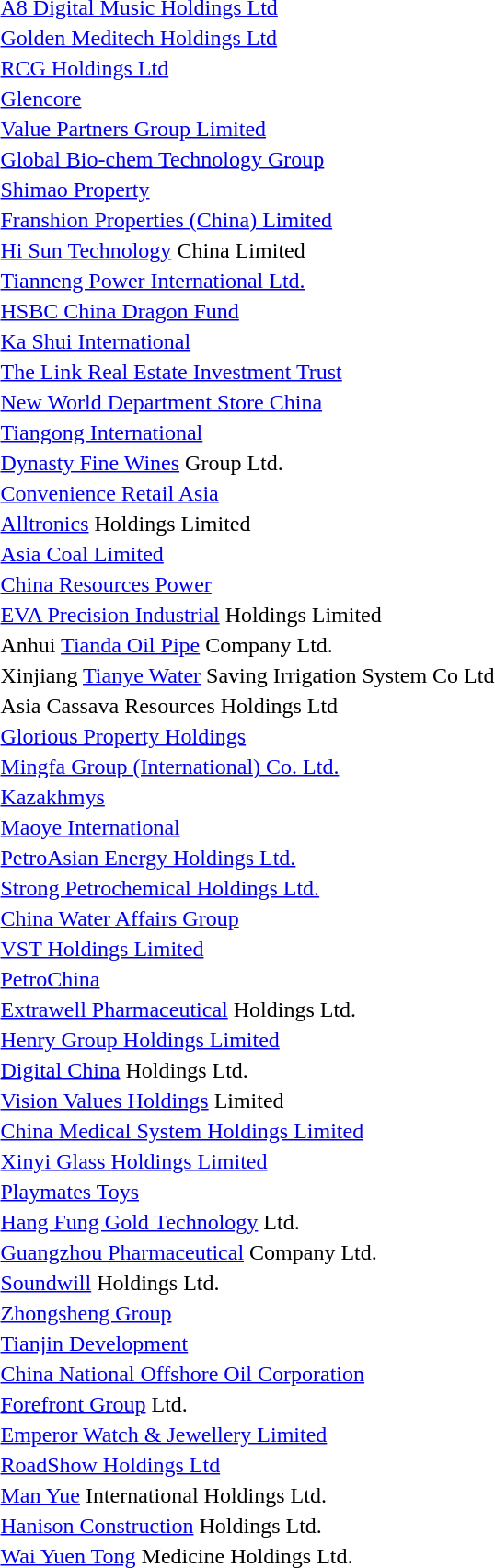<table>
<tr>
<td> <a href='#'>A8 Digital Music Holdings Ltd</a></td>
</tr>
<tr>
<td> <a href='#'>Golden Meditech Holdings Ltd</a></td>
</tr>
<tr>
<td> <a href='#'>RCG Holdings Ltd</a></td>
</tr>
<tr>
<td> <a href='#'>Glencore</a></td>
</tr>
<tr>
<td> <a href='#'>Value Partners Group Limited</a></td>
</tr>
<tr>
<td> <a href='#'>Global Bio-chem Technology Group</a></td>
</tr>
<tr>
<td> <a href='#'>Shimao Property</a></td>
</tr>
<tr>
<td> <a href='#'>Franshion Properties (China) Limited</a></td>
</tr>
<tr>
<td> <a href='#'>Hi Sun Technology</a> China Limited</td>
</tr>
<tr>
<td> <a href='#'>Tianneng Power International Ltd.</a></td>
</tr>
<tr>
<td> <a href='#'>HSBC China Dragon Fund</a></td>
</tr>
<tr>
<td> <a href='#'>Ka Shui International</a></td>
</tr>
<tr>
<td> <a href='#'>The Link Real Estate Investment Trust</a></td>
</tr>
<tr>
<td> <a href='#'>New World Department Store China</a></td>
</tr>
<tr>
<td> <a href='#'>Tiangong International</a></td>
</tr>
<tr>
<td> <a href='#'>Dynasty Fine Wines</a> Group Ltd.</td>
</tr>
<tr>
<td> <a href='#'>Convenience Retail Asia</a></td>
</tr>
<tr>
<td> <a href='#'>Alltronics</a> Holdings Limited</td>
</tr>
<tr>
<td> <a href='#'>Asia Coal Limited</a></td>
</tr>
<tr>
<td> <a href='#'>China Resources Power</a></td>
</tr>
<tr>
<td> <a href='#'>EVA Precision Industrial</a> Holdings Limited</td>
</tr>
<tr>
<td> Anhui <a href='#'>Tianda Oil Pipe</a> Company Ltd.</td>
</tr>
<tr>
<td> Xinjiang <a href='#'>Tianye Water</a> Saving Irrigation System Co Ltd</td>
</tr>
<tr>
<td> Asia Cassava Resources Holdings Ltd</td>
</tr>
<tr>
<td> <a href='#'>Glorious Property Holdings</a></td>
</tr>
<tr>
<td> <a href='#'>Mingfa Group (International) Co. Ltd.</a></td>
</tr>
<tr>
<td> <a href='#'>Kazakhmys</a></td>
</tr>
<tr>
<td> <a href='#'>Maoye International</a></td>
</tr>
<tr>
<td> <a href='#'>PetroAsian Energy Holdings Ltd.</a></td>
</tr>
<tr>
<td> <a href='#'>Strong Petrochemical Holdings Ltd.</a></td>
</tr>
<tr>
<td> <a href='#'>China Water Affairs Group</a></td>
</tr>
<tr>
<td> <a href='#'>VST Holdings Limited</a></td>
</tr>
<tr>
<td> <a href='#'>PetroChina</a></td>
</tr>
<tr>
<td> <a href='#'>Extrawell Pharmaceutical</a> Holdings Ltd.</td>
</tr>
<tr>
<td> <a href='#'>Henry Group Holdings Limited</a></td>
</tr>
<tr>
<td> <a href='#'>Digital China</a> Holdings Ltd.</td>
</tr>
<tr>
<td> <a href='#'>Vision Values Holdings</a> Limited</td>
</tr>
<tr>
<td> <a href='#'>China Medical System Holdings Limited</a></td>
</tr>
<tr>
<td> <a href='#'>Xinyi Glass Holdings Limited</a></td>
</tr>
<tr>
<td> <a href='#'>Playmates Toys</a></td>
</tr>
<tr>
<td> <a href='#'>Hang Fung Gold Technology</a> Ltd.</td>
</tr>
<tr>
<td> <a href='#'>Guangzhou Pharmaceutical</a> Company Ltd.</td>
</tr>
<tr>
<td> <a href='#'>Soundwill</a> Holdings Ltd.</td>
</tr>
<tr>
<td> <a href='#'>Zhongsheng Group</a></td>
</tr>
<tr>
<td> <a href='#'>Tianjin Development</a></td>
</tr>
<tr>
<td> <a href='#'>China National Offshore Oil Corporation</a></td>
</tr>
<tr>
<td> <a href='#'>Forefront Group</a> Ltd.</td>
</tr>
<tr>
<td> <a href='#'>Emperor Watch & Jewellery Limited</a></td>
</tr>
<tr>
<td> <a href='#'>RoadShow Holdings Ltd</a></td>
</tr>
<tr>
<td> <a href='#'>Man Yue</a> International Holdings Ltd.</td>
</tr>
<tr>
<td> <a href='#'>Hanison Construction</a> Holdings Ltd.</td>
</tr>
<tr>
<td> <a href='#'>Wai Yuen Tong</a> Medicine Holdings Ltd.</td>
</tr>
</table>
